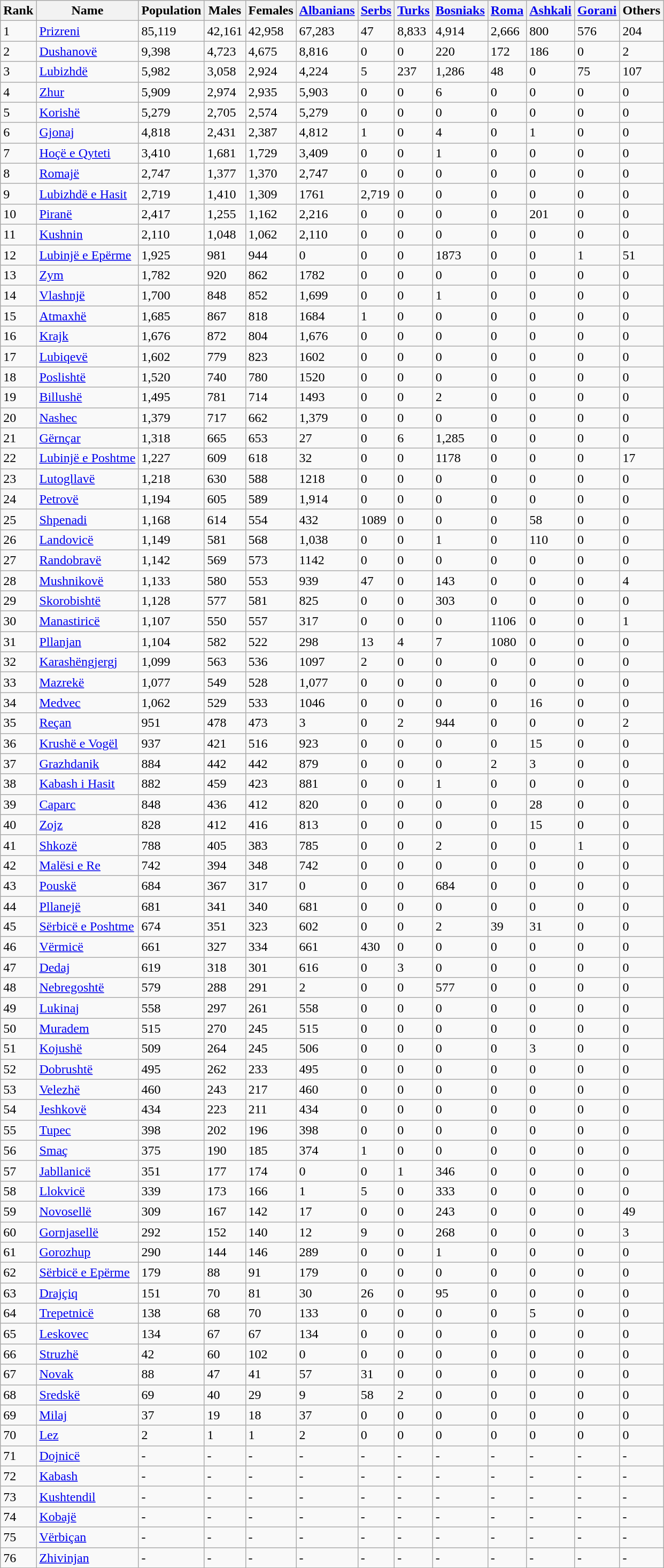<table class="wikitable mw-collapsible mw-collapsed">
<tr>
<th>Rank</th>
<th>Name</th>
<th>Population</th>
<th>Males</th>
<th>Females</th>
<th><a href='#'>Albanians</a></th>
<th><a href='#'>Serbs</a></th>
<th><a href='#'>Turks</a></th>
<th><a href='#'>Bosniaks</a></th>
<th><a href='#'>Roma</a></th>
<th><a href='#'>Ashkali</a></th>
<th><a href='#'>Gorani</a></th>
<th>Others</th>
</tr>
<tr>
<td>1</td>
<td><a href='#'>Prizreni</a></td>
<td>85,119</td>
<td>42,161</td>
<td>42,958</td>
<td>67,283</td>
<td>47</td>
<td>8,833</td>
<td>4,914</td>
<td>2,666</td>
<td>800</td>
<td>576</td>
<td>204</td>
</tr>
<tr>
<td>2</td>
<td><a href='#'>Dushanovë</a></td>
<td>9,398</td>
<td>4,723</td>
<td>4,675</td>
<td>8,816</td>
<td>0</td>
<td>0</td>
<td>220</td>
<td>172</td>
<td>186</td>
<td>0</td>
<td>2</td>
</tr>
<tr>
<td>3</td>
<td><a href='#'>Lubizhdë</a></td>
<td>5,982</td>
<td>3,058</td>
<td>2,924</td>
<td>4,224</td>
<td>5</td>
<td>237</td>
<td>1,286</td>
<td>48</td>
<td>0</td>
<td>75</td>
<td>107</td>
</tr>
<tr>
<td>4</td>
<td><a href='#'>Zhur</a></td>
<td>5,909</td>
<td>2,974</td>
<td>2,935</td>
<td>5,903</td>
<td>0</td>
<td>0</td>
<td>6</td>
<td>0</td>
<td>0</td>
<td>0</td>
<td>0</td>
</tr>
<tr>
<td>5</td>
<td><a href='#'>Korishë</a></td>
<td>5,279</td>
<td>2,705</td>
<td>2,574</td>
<td>5,279</td>
<td>0</td>
<td>0</td>
<td>0</td>
<td>0</td>
<td>0</td>
<td>0</td>
<td>0</td>
</tr>
<tr>
<td>6</td>
<td><a href='#'>Gjonaj</a></td>
<td>4,818</td>
<td>2,431</td>
<td>2,387</td>
<td>4,812</td>
<td>1</td>
<td>0</td>
<td>4</td>
<td>0</td>
<td>1</td>
<td>0</td>
<td>0</td>
</tr>
<tr>
<td>7</td>
<td><a href='#'>Hoçë e Qyteti</a></td>
<td>3,410</td>
<td>1,681</td>
<td>1,729</td>
<td>3,409</td>
<td>0</td>
<td>0</td>
<td>1</td>
<td>0</td>
<td>0</td>
<td>0</td>
<td>0</td>
</tr>
<tr>
<td>8</td>
<td><a href='#'>Romajë</a></td>
<td>2,747</td>
<td>1,377</td>
<td>1,370</td>
<td>2,747</td>
<td>0</td>
<td>0</td>
<td>0</td>
<td>0</td>
<td>0</td>
<td>0</td>
<td>0</td>
</tr>
<tr>
<td>9</td>
<td><a href='#'>Lubizhdë e Hasit</a></td>
<td>2,719</td>
<td>1,410</td>
<td>1,309</td>
<td>1761</td>
<td>2,719</td>
<td>0</td>
<td>0</td>
<td>0</td>
<td>0</td>
<td>0</td>
<td>0</td>
</tr>
<tr>
<td>10</td>
<td><a href='#'>Piranë</a></td>
<td>2,417</td>
<td>1,255</td>
<td>1,162</td>
<td>2,216</td>
<td>0</td>
<td>0</td>
<td>0</td>
<td>0</td>
<td>201</td>
<td>0</td>
<td>0</td>
</tr>
<tr>
<td>11</td>
<td><a href='#'>Kushnin</a></td>
<td>2,110</td>
<td>1,048</td>
<td>1,062</td>
<td>2,110</td>
<td>0</td>
<td>0</td>
<td>0</td>
<td>0</td>
<td>0</td>
<td>0</td>
<td>0</td>
</tr>
<tr>
<td>12</td>
<td><a href='#'>Lubinjë e Epërme</a></td>
<td>1,925</td>
<td>981</td>
<td>944</td>
<td>0</td>
<td>0</td>
<td>0</td>
<td>1873</td>
<td>0</td>
<td>0</td>
<td>1</td>
<td>51</td>
</tr>
<tr>
<td>13</td>
<td><a href='#'>Zym</a></td>
<td>1,782</td>
<td>920</td>
<td>862</td>
<td>1782</td>
<td>0</td>
<td>0</td>
<td>0</td>
<td>0</td>
<td>0</td>
<td>0</td>
<td>0</td>
</tr>
<tr>
<td>14</td>
<td><a href='#'>Vlashnjë</a></td>
<td>1,700</td>
<td>848</td>
<td>852</td>
<td>1,699</td>
<td>0</td>
<td>0</td>
<td>1</td>
<td>0</td>
<td>0</td>
<td>0</td>
<td>0</td>
</tr>
<tr>
<td>15</td>
<td><a href='#'>Atmaxhë</a></td>
<td>1,685</td>
<td>867</td>
<td>818</td>
<td>1684</td>
<td>1</td>
<td>0</td>
<td>0</td>
<td>0</td>
<td>0</td>
<td>0</td>
<td>0</td>
</tr>
<tr>
<td>16</td>
<td><a href='#'>Krajk</a></td>
<td>1,676</td>
<td>872</td>
<td>804</td>
<td>1,676</td>
<td>0</td>
<td>0</td>
<td>0</td>
<td>0</td>
<td>0</td>
<td>0</td>
<td>0</td>
</tr>
<tr>
<td>17</td>
<td><a href='#'>Lubiqevë</a></td>
<td>1,602</td>
<td>779</td>
<td>823</td>
<td>1602</td>
<td>0</td>
<td>0</td>
<td>0</td>
<td>0</td>
<td>0</td>
<td>0</td>
<td>0</td>
</tr>
<tr>
<td>18</td>
<td><a href='#'>Poslishtë</a></td>
<td>1,520</td>
<td>740</td>
<td>780</td>
<td>1520</td>
<td>0</td>
<td>0</td>
<td>0</td>
<td>0</td>
<td>0</td>
<td>0</td>
<td>0</td>
</tr>
<tr>
<td>19</td>
<td><a href='#'>Billushë</a></td>
<td>1,495</td>
<td>781</td>
<td>714</td>
<td>1493</td>
<td>0</td>
<td>0</td>
<td>2</td>
<td>0</td>
<td>0</td>
<td>0</td>
<td>0</td>
</tr>
<tr>
<td>20</td>
<td><a href='#'>Nashec</a></td>
<td>1,379</td>
<td>717</td>
<td>662</td>
<td>1,379</td>
<td>0</td>
<td>0</td>
<td>0</td>
<td>0</td>
<td>0</td>
<td>0</td>
<td>0</td>
</tr>
<tr>
<td>21</td>
<td><a href='#'>Gërnçar</a></td>
<td>1,318</td>
<td>665</td>
<td>653</td>
<td>27</td>
<td>0</td>
<td>6</td>
<td>1,285</td>
<td>0</td>
<td>0</td>
<td>0</td>
<td>0</td>
</tr>
<tr>
<td>22</td>
<td><a href='#'>Lubinjë e Poshtme</a></td>
<td>1,227</td>
<td>609</td>
<td>618</td>
<td>32</td>
<td>0</td>
<td>0</td>
<td>1178</td>
<td>0</td>
<td>0</td>
<td>0</td>
<td>17</td>
</tr>
<tr>
<td>23</td>
<td><a href='#'>Lutogllavë</a></td>
<td>1,218</td>
<td>630</td>
<td>588</td>
<td>1218</td>
<td>0</td>
<td>0</td>
<td>0</td>
<td>0</td>
<td>0</td>
<td>0</td>
<td>0</td>
</tr>
<tr>
<td>24</td>
<td><a href='#'>Petrovë</a></td>
<td>1,194</td>
<td>605</td>
<td>589</td>
<td>1,914</td>
<td>0</td>
<td>0</td>
<td>0</td>
<td>0</td>
<td>0</td>
<td>0</td>
<td>0</td>
</tr>
<tr>
<td>25</td>
<td><a href='#'>Shpenadi</a></td>
<td>1,168</td>
<td>614</td>
<td>554</td>
<td>432</td>
<td>1089</td>
<td>0</td>
<td>0</td>
<td>0</td>
<td>58</td>
<td>0</td>
<td>0</td>
</tr>
<tr>
<td>26</td>
<td><a href='#'>Landovicë</a></td>
<td>1,149</td>
<td>581</td>
<td>568</td>
<td>1,038</td>
<td>0</td>
<td>0</td>
<td>1</td>
<td>0</td>
<td>110</td>
<td>0</td>
<td>0</td>
</tr>
<tr>
<td>27</td>
<td><a href='#'>Randobravë</a></td>
<td>1,142</td>
<td>569</td>
<td>573</td>
<td>1142</td>
<td>0</td>
<td>0</td>
<td>0</td>
<td>0</td>
<td>0</td>
<td>0</td>
<td>0</td>
</tr>
<tr>
<td>28</td>
<td><a href='#'>Mushnikovë</a></td>
<td>1,133</td>
<td>580</td>
<td>553</td>
<td>939</td>
<td>47</td>
<td>0</td>
<td>143</td>
<td>0</td>
<td>0</td>
<td>0</td>
<td>4</td>
</tr>
<tr>
<td>29</td>
<td><a href='#'>Skorobishtë</a></td>
<td>1,128</td>
<td>577</td>
<td>581</td>
<td>825</td>
<td>0</td>
<td>0</td>
<td>303</td>
<td>0</td>
<td>0</td>
<td>0</td>
<td>0</td>
</tr>
<tr>
<td>30</td>
<td><a href='#'>Manastiricë</a></td>
<td>1,107</td>
<td>550</td>
<td>557</td>
<td>317</td>
<td>0</td>
<td>0</td>
<td>0</td>
<td>1106</td>
<td>0</td>
<td>0</td>
<td>1</td>
</tr>
<tr>
<td>31</td>
<td><a href='#'>Pllanjan</a></td>
<td>1,104</td>
<td>582</td>
<td>522</td>
<td>298</td>
<td>13</td>
<td>4</td>
<td>7</td>
<td>1080</td>
<td>0</td>
<td>0</td>
<td>0</td>
</tr>
<tr>
<td>32</td>
<td><a href='#'>Karashëngjergj</a></td>
<td>1,099</td>
<td>563</td>
<td>536</td>
<td>1097</td>
<td>2</td>
<td>0</td>
<td>0</td>
<td>0</td>
<td>0</td>
<td>0</td>
<td>0</td>
</tr>
<tr>
<td>33</td>
<td><a href='#'>Mazrekë</a></td>
<td>1,077</td>
<td>549</td>
<td>528</td>
<td>1,077</td>
<td>0</td>
<td>0</td>
<td>0</td>
<td>0</td>
<td>0</td>
<td>0</td>
<td>0</td>
</tr>
<tr>
<td>34</td>
<td><a href='#'>Medvec</a></td>
<td>1,062</td>
<td>529</td>
<td>533</td>
<td>1046</td>
<td>0</td>
<td>0</td>
<td>0</td>
<td>0</td>
<td>16</td>
<td>0</td>
<td>0</td>
</tr>
<tr>
<td>35</td>
<td><a href='#'>Reçan</a></td>
<td>951</td>
<td>478</td>
<td>473</td>
<td>3</td>
<td>0</td>
<td>2</td>
<td>944</td>
<td>0</td>
<td>0</td>
<td>0</td>
<td>2</td>
</tr>
<tr>
<td>36</td>
<td><a href='#'>Krushë e Vogël</a></td>
<td>937</td>
<td>421</td>
<td>516</td>
<td>923</td>
<td>0</td>
<td>0</td>
<td>0</td>
<td>0</td>
<td>15</td>
<td>0</td>
<td>0</td>
</tr>
<tr>
<td>37</td>
<td><a href='#'>Grazhdanik</a></td>
<td>884</td>
<td>442</td>
<td>442</td>
<td>879</td>
<td>0</td>
<td>0</td>
<td>0</td>
<td>2</td>
<td>3</td>
<td>0</td>
<td>0</td>
</tr>
<tr>
<td>38</td>
<td><a href='#'>Kabash i Hasit</a></td>
<td>882</td>
<td>459</td>
<td>423</td>
<td>881</td>
<td>0</td>
<td>0</td>
<td>1</td>
<td>0</td>
<td>0</td>
<td>0</td>
<td>0</td>
</tr>
<tr>
<td>39</td>
<td><a href='#'>Caparc</a></td>
<td>848</td>
<td>436</td>
<td>412</td>
<td>820</td>
<td>0</td>
<td>0</td>
<td>0</td>
<td>0</td>
<td>28</td>
<td>0</td>
<td>0</td>
</tr>
<tr>
<td>40</td>
<td><a href='#'>Zojz</a></td>
<td>828</td>
<td>412</td>
<td>416</td>
<td>813</td>
<td>0</td>
<td>0</td>
<td>0</td>
<td>0</td>
<td>15</td>
<td>0</td>
<td>0</td>
</tr>
<tr>
<td>41</td>
<td><a href='#'>Shkozë</a></td>
<td>788</td>
<td>405</td>
<td>383</td>
<td>785</td>
<td>0</td>
<td>0</td>
<td>2</td>
<td>0</td>
<td>0</td>
<td>1</td>
<td>0</td>
</tr>
<tr>
<td>42</td>
<td><a href='#'>Malësi e Re</a></td>
<td>742</td>
<td>394</td>
<td>348</td>
<td>742</td>
<td>0</td>
<td>0</td>
<td>0</td>
<td>0</td>
<td>0</td>
<td>0</td>
<td>0</td>
</tr>
<tr>
<td>43</td>
<td><a href='#'>Pouskë</a></td>
<td>684</td>
<td>367</td>
<td>317</td>
<td>0</td>
<td>0</td>
<td>0</td>
<td>684</td>
<td>0</td>
<td>0</td>
<td>0</td>
<td>0</td>
</tr>
<tr>
<td>44</td>
<td><a href='#'>Pllanejë</a></td>
<td>681</td>
<td>341</td>
<td>340</td>
<td>681</td>
<td>0</td>
<td>0</td>
<td>0</td>
<td>0</td>
<td>0</td>
<td>0</td>
<td>0</td>
</tr>
<tr>
<td>45</td>
<td><a href='#'>Sërbicë e Poshtme</a></td>
<td>674</td>
<td>351</td>
<td>323</td>
<td>602</td>
<td>0</td>
<td>0</td>
<td>2</td>
<td>39</td>
<td>31</td>
<td>0</td>
<td>0</td>
</tr>
<tr>
<td>46</td>
<td><a href='#'>Vërmicë</a></td>
<td>661</td>
<td>327</td>
<td>334</td>
<td>661</td>
<td>430</td>
<td>0</td>
<td>0</td>
<td>0</td>
<td>0</td>
<td>0</td>
<td>0</td>
</tr>
<tr>
<td>47</td>
<td><a href='#'>Dedaj</a></td>
<td>619</td>
<td>318</td>
<td>301</td>
<td>616</td>
<td>0</td>
<td>3</td>
<td>0</td>
<td>0</td>
<td>0</td>
<td>0</td>
<td>0</td>
</tr>
<tr>
<td>48</td>
<td><a href='#'>Nebregoshtë</a></td>
<td>579</td>
<td>288</td>
<td>291</td>
<td>2</td>
<td>0</td>
<td>0</td>
<td>577</td>
<td>0</td>
<td>0</td>
<td>0</td>
<td>0</td>
</tr>
<tr>
<td>49</td>
<td><a href='#'>Lukinaj</a></td>
<td>558</td>
<td>297</td>
<td>261</td>
<td>558</td>
<td>0</td>
<td>0</td>
<td>0</td>
<td>0</td>
<td>0</td>
<td>0</td>
<td>0</td>
</tr>
<tr>
<td>50</td>
<td><a href='#'>Muradem</a></td>
<td>515</td>
<td>270</td>
<td>245</td>
<td>515</td>
<td>0</td>
<td>0</td>
<td>0</td>
<td>0</td>
<td>0</td>
<td>0</td>
<td>0</td>
</tr>
<tr>
<td>51</td>
<td><a href='#'>Kojushë</a></td>
<td>509</td>
<td>264</td>
<td>245</td>
<td>506</td>
<td>0</td>
<td>0</td>
<td>0</td>
<td>0</td>
<td>3</td>
<td>0</td>
<td>0</td>
</tr>
<tr>
<td>52</td>
<td><a href='#'>Dobrushtë</a></td>
<td>495</td>
<td>262</td>
<td>233</td>
<td>495</td>
<td>0</td>
<td>0</td>
<td>0</td>
<td>0</td>
<td>0</td>
<td>0</td>
<td>0</td>
</tr>
<tr>
<td>53</td>
<td><a href='#'>Velezhë</a></td>
<td>460</td>
<td>243</td>
<td>217</td>
<td>460</td>
<td>0</td>
<td>0</td>
<td>0</td>
<td>0</td>
<td>0</td>
<td>0</td>
<td>0</td>
</tr>
<tr>
<td>54</td>
<td><a href='#'>Jeshkovë</a></td>
<td>434</td>
<td>223</td>
<td>211</td>
<td>434</td>
<td>0</td>
<td>0</td>
<td>0</td>
<td>0</td>
<td>0</td>
<td>0</td>
<td>0</td>
</tr>
<tr>
<td>55</td>
<td><a href='#'>Tupec</a></td>
<td>398</td>
<td>202</td>
<td>196</td>
<td>398</td>
<td>0</td>
<td>0</td>
<td>0</td>
<td>0</td>
<td>0</td>
<td>0</td>
<td>0</td>
</tr>
<tr>
<td>56</td>
<td><a href='#'>Smaç</a></td>
<td>375</td>
<td>190</td>
<td>185</td>
<td>374</td>
<td>1</td>
<td>0</td>
<td>0</td>
<td>0</td>
<td>0</td>
<td>0</td>
<td>0</td>
</tr>
<tr>
<td>57</td>
<td><a href='#'>Jabllanicë</a></td>
<td>351</td>
<td>177</td>
<td>174</td>
<td>0</td>
<td>0</td>
<td>1</td>
<td>346</td>
<td>0</td>
<td>0</td>
<td>0</td>
<td>0</td>
</tr>
<tr>
<td>58</td>
<td><a href='#'>Llokvicë</a></td>
<td>339</td>
<td>173</td>
<td>166</td>
<td>1</td>
<td>5</td>
<td>0</td>
<td>333</td>
<td>0</td>
<td>0</td>
<td>0</td>
<td>0</td>
</tr>
<tr>
<td>59</td>
<td><a href='#'>Novosellë</a></td>
<td>309</td>
<td>167</td>
<td>142</td>
<td>17</td>
<td>0</td>
<td>0</td>
<td>243</td>
<td>0</td>
<td>0</td>
<td>0</td>
<td>49</td>
</tr>
<tr>
<td>60</td>
<td><a href='#'>Gornjasellë</a></td>
<td>292</td>
<td>152</td>
<td>140</td>
<td>12</td>
<td>9</td>
<td>0</td>
<td>268</td>
<td>0</td>
<td>0</td>
<td>0</td>
<td>3</td>
</tr>
<tr>
<td>61</td>
<td><a href='#'>Gorozhup</a></td>
<td>290</td>
<td>144</td>
<td>146</td>
<td>289</td>
<td>0</td>
<td>0</td>
<td>1</td>
<td>0</td>
<td>0</td>
<td>0</td>
<td>0</td>
</tr>
<tr>
<td>62</td>
<td><a href='#'>Sërbicë e Epërme</a></td>
<td>179</td>
<td>88</td>
<td>91</td>
<td>179</td>
<td>0</td>
<td>0</td>
<td>0</td>
<td>0</td>
<td>0</td>
<td>0</td>
<td>0</td>
</tr>
<tr>
<td>63</td>
<td><a href='#'>Drajçiq</a></td>
<td>151</td>
<td>70</td>
<td>81</td>
<td>30</td>
<td>26</td>
<td>0</td>
<td>95</td>
<td>0</td>
<td>0</td>
<td>0</td>
<td>0</td>
</tr>
<tr>
<td>64</td>
<td><a href='#'>Trepetnicë</a></td>
<td>138</td>
<td>68</td>
<td>70</td>
<td>133</td>
<td>0</td>
<td>0</td>
<td>0</td>
<td>0</td>
<td>5</td>
<td>0</td>
<td>0</td>
</tr>
<tr>
<td>65</td>
<td><a href='#'>Leskovec</a></td>
<td>134</td>
<td>67</td>
<td>67</td>
<td>134</td>
<td>0</td>
<td>0</td>
<td>0</td>
<td>0</td>
<td>0</td>
<td>0</td>
<td>0</td>
</tr>
<tr>
<td>66</td>
<td><a href='#'>Struzhë</a></td>
<td>42</td>
<td>60</td>
<td>102</td>
<td>0</td>
<td>0</td>
<td>0</td>
<td>0</td>
<td>0</td>
<td>0</td>
<td>0</td>
<td>0</td>
</tr>
<tr>
<td>67</td>
<td><a href='#'>Novak</a></td>
<td>88</td>
<td>47</td>
<td>41</td>
<td>57</td>
<td>31</td>
<td>0</td>
<td>0</td>
<td>0</td>
<td>0</td>
<td>0</td>
<td>0</td>
</tr>
<tr>
<td>68</td>
<td><a href='#'>Sredskë</a></td>
<td>69</td>
<td>40</td>
<td>29</td>
<td>9</td>
<td>58</td>
<td>2</td>
<td>0</td>
<td>0</td>
<td>0</td>
<td>0</td>
<td>0</td>
</tr>
<tr>
<td>69</td>
<td><a href='#'>Milaj</a></td>
<td>37</td>
<td>19</td>
<td>18</td>
<td>37</td>
<td>0</td>
<td>0</td>
<td>0</td>
<td>0</td>
<td>0</td>
<td>0</td>
<td>0</td>
</tr>
<tr>
<td>70</td>
<td><a href='#'>Lez</a></td>
<td>2</td>
<td>1</td>
<td>1</td>
<td>2</td>
<td>0</td>
<td>0</td>
<td>0</td>
<td>0</td>
<td>0</td>
<td>0</td>
<td>0</td>
</tr>
<tr>
<td>71</td>
<td><a href='#'>Dojnicë</a></td>
<td>-</td>
<td>-</td>
<td>-</td>
<td>-</td>
<td>-</td>
<td>-</td>
<td>-</td>
<td>-</td>
<td>-</td>
<td>-</td>
<td>-</td>
</tr>
<tr>
<td>72</td>
<td><a href='#'>Kabash</a></td>
<td>-</td>
<td>-</td>
<td>-</td>
<td>-</td>
<td>-</td>
<td>-</td>
<td>-</td>
<td>-</td>
<td>-</td>
<td>-</td>
<td>-</td>
</tr>
<tr>
<td>73</td>
<td><a href='#'>Kushtendil</a></td>
<td>-</td>
<td>-</td>
<td>-</td>
<td>-</td>
<td>-</td>
<td>-</td>
<td>-</td>
<td>-</td>
<td>-</td>
<td>-</td>
<td>-</td>
</tr>
<tr>
<td>74</td>
<td><a href='#'>Kobajë</a></td>
<td>-</td>
<td>-</td>
<td>-</td>
<td>-</td>
<td>-</td>
<td>-</td>
<td>-</td>
<td>-</td>
<td>-</td>
<td>-</td>
<td>-</td>
</tr>
<tr>
<td>75</td>
<td><a href='#'>Vërbiçan</a></td>
<td>-</td>
<td>-</td>
<td>-</td>
<td>-</td>
<td>-</td>
<td>-</td>
<td>-</td>
<td>-</td>
<td>-</td>
<td>-</td>
<td>-</td>
</tr>
<tr>
<td>76</td>
<td><a href='#'>Zhivinjan</a></td>
<td>-</td>
<td>-</td>
<td>-</td>
<td>-</td>
<td>-</td>
<td>-</td>
<td>-</td>
<td>-</td>
<td>-</td>
<td>-</td>
<td>-</td>
</tr>
</table>
